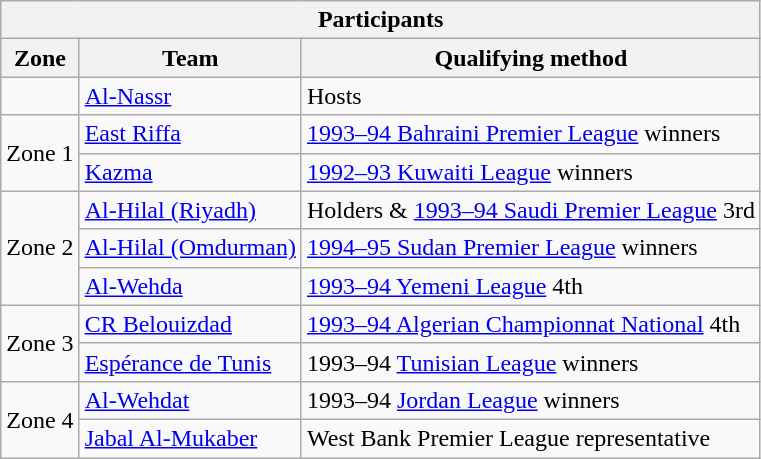<table class="wikitable">
<tr>
<th colspan=4>Participants</th>
</tr>
<tr>
<th>Zone</th>
<th>Team</th>
<th>Qualifying method</th>
</tr>
<tr>
<td rowspan=1></td>
<td> <a href='#'>Al-Nassr</a></td>
<td>Hosts</td>
</tr>
<tr>
<td rowspan=2>Zone 1</td>
<td> <a href='#'>East Riffa</a></td>
<td><a href='#'>1993–94 Bahraini Premier League</a> winners</td>
</tr>
<tr>
<td> <a href='#'>Kazma</a></td>
<td><a href='#'>1992–93 Kuwaiti League</a> winners</td>
</tr>
<tr>
<td rowspan=3>Zone 2</td>
<td> <a href='#'>Al-Hilal (Riyadh)</a></td>
<td>Holders & <a href='#'>1993–94 Saudi Premier League</a> 3rd</td>
</tr>
<tr>
<td> <a href='#'>Al-Hilal (Omdurman)</a></td>
<td><a href='#'>1994–95 Sudan Premier League</a> winners</td>
</tr>
<tr>
<td> <a href='#'>Al-Wehda</a></td>
<td><a href='#'>1993–94 Yemeni League</a> 4th</td>
</tr>
<tr>
<td rowspan=2>Zone 3</td>
<td> <a href='#'>CR Belouizdad</a></td>
<td><a href='#'>1993–94 Algerian Championnat National</a> 4th</td>
</tr>
<tr>
<td> <a href='#'>Espérance de Tunis</a></td>
<td>1993–94 <a href='#'>Tunisian League</a> winners</td>
</tr>
<tr>
<td rowspan=2>Zone 4</td>
<td> <a href='#'>Al-Wehdat</a></td>
<td>1993–94 <a href='#'>Jordan League</a> winners</td>
</tr>
<tr>
<td> <a href='#'>Jabal Al-Mukaber</a></td>
<td>West Bank Premier League representative</td>
</tr>
</table>
